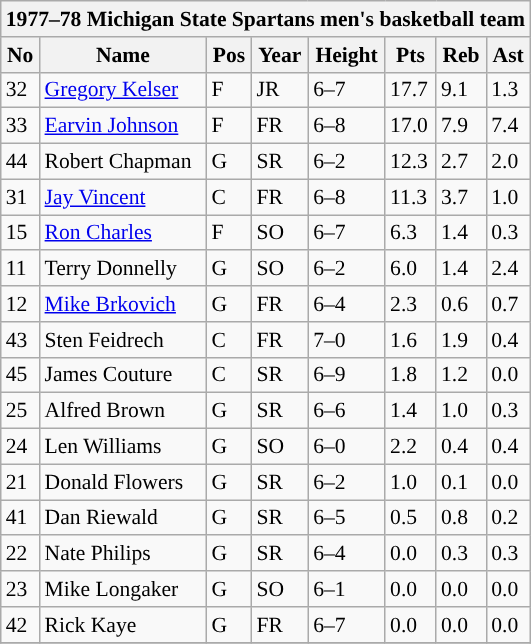<table class="wikitable sortable" style="font-size: 90%"|->
<tr>
<th colspan=9 style=>1977–78 Michigan State Spartans men's basketball team</th>
</tr>
<tr>
<th style="background:#">No</th>
<th style="background:#">Name</th>
<th style="background:#">Pos</th>
<th style="background:#">Year</th>
<th style="background:#">Height</th>
<th style="background:#">Pts</th>
<th style="background:#">Reb</th>
<th style="background:#">Ast</th>
</tr>
<tr>
<td>32</td>
<td><a href='#'>Gregory Kelser</a></td>
<td>F</td>
<td>JR</td>
<td>6–7</td>
<td>17.7</td>
<td>9.1</td>
<td>1.3</td>
</tr>
<tr>
<td>33</td>
<td><a href='#'>Earvin Johnson</a></td>
<td>F</td>
<td>FR</td>
<td>6–8</td>
<td>17.0</td>
<td>7.9</td>
<td>7.4</td>
</tr>
<tr>
<td>44</td>
<td>Robert Chapman</td>
<td>G</td>
<td>SR</td>
<td>6–2</td>
<td>12.3</td>
<td>2.7</td>
<td>2.0</td>
</tr>
<tr>
<td>31</td>
<td><a href='#'>Jay Vincent</a></td>
<td>C</td>
<td>FR</td>
<td>6–8</td>
<td>11.3</td>
<td>3.7</td>
<td>1.0</td>
</tr>
<tr>
<td>15</td>
<td><a href='#'>Ron Charles</a></td>
<td>F</td>
<td>SO</td>
<td>6–7</td>
<td>6.3</td>
<td>1.4</td>
<td>0.3</td>
</tr>
<tr>
<td>11</td>
<td>Terry Donnelly</td>
<td>G</td>
<td>SO</td>
<td>6–2</td>
<td>6.0</td>
<td>1.4</td>
<td>2.4</td>
</tr>
<tr>
<td>12</td>
<td><a href='#'>Mike Brkovich</a></td>
<td>G</td>
<td>FR</td>
<td>6–4</td>
<td>2.3</td>
<td>0.6</td>
<td>0.7</td>
</tr>
<tr>
<td>43</td>
<td>Sten Feidrech</td>
<td>C</td>
<td>FR</td>
<td>7–0</td>
<td>1.6</td>
<td>1.9</td>
<td>0.4</td>
</tr>
<tr>
<td>45</td>
<td>James Couture</td>
<td>C</td>
<td>SR</td>
<td>6–9</td>
<td>1.8</td>
<td>1.2</td>
<td>0.0</td>
</tr>
<tr>
<td>25</td>
<td>Alfred Brown</td>
<td>G</td>
<td>SR</td>
<td>6–6</td>
<td>1.4</td>
<td>1.0</td>
<td>0.3</td>
</tr>
<tr>
<td>24</td>
<td>Len Williams</td>
<td>G</td>
<td>SO</td>
<td>6–0</td>
<td>2.2</td>
<td>0.4</td>
<td>0.4</td>
</tr>
<tr>
<td>21</td>
<td>Donald Flowers</td>
<td>G</td>
<td>SR</td>
<td>6–2</td>
<td>1.0</td>
<td>0.1</td>
<td>0.0</td>
</tr>
<tr>
<td>41</td>
<td>Dan Riewald</td>
<td>G</td>
<td>SR</td>
<td>6–5</td>
<td>0.5</td>
<td>0.8</td>
<td>0.2</td>
</tr>
<tr>
<td>22</td>
<td>Nate Philips</td>
<td>G</td>
<td>SR</td>
<td>6–4</td>
<td>0.0</td>
<td>0.3</td>
<td>0.3</td>
</tr>
<tr>
<td>23</td>
<td>Mike Longaker</td>
<td>G</td>
<td>SO</td>
<td>6–1</td>
<td>0.0</td>
<td>0.0</td>
<td>0.0</td>
</tr>
<tr>
<td>42</td>
<td>Rick Kaye</td>
<td>G</td>
<td>FR</td>
<td>6–7</td>
<td>0.0</td>
<td>0.0</td>
<td>0.0</td>
</tr>
<tr>
</tr>
</table>
